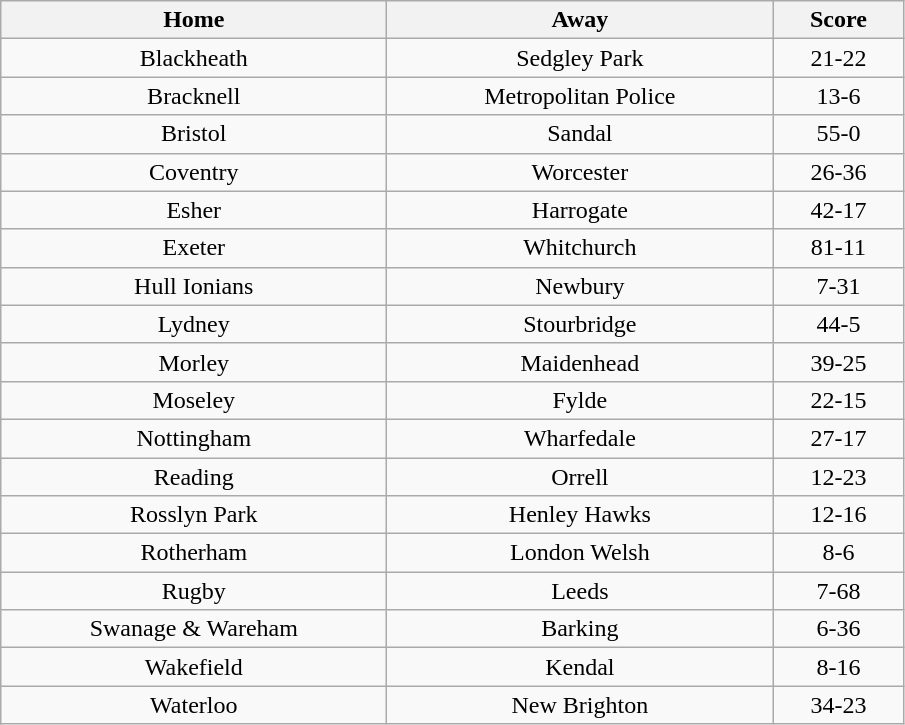<table class="wikitable" style="text-align: center">
<tr>
<th width=250>Home</th>
<th width=250>Away</th>
<th width=80>Score</th>
</tr>
<tr>
<td>Blackheath</td>
<td>Sedgley Park</td>
<td>21-22</td>
</tr>
<tr>
<td>Bracknell</td>
<td>Metropolitan Police</td>
<td>13-6</td>
</tr>
<tr>
<td>Bristol</td>
<td>Sandal</td>
<td>55-0</td>
</tr>
<tr>
<td>Coventry</td>
<td>Worcester</td>
<td>26-36</td>
</tr>
<tr>
<td>Esher</td>
<td>Harrogate</td>
<td>42-17</td>
</tr>
<tr>
<td>Exeter</td>
<td>Whitchurch</td>
<td>81-11</td>
</tr>
<tr>
<td>Hull Ionians</td>
<td>Newbury</td>
<td>7-31</td>
</tr>
<tr>
<td>Lydney</td>
<td>Stourbridge</td>
<td>44-5</td>
</tr>
<tr>
<td>Morley</td>
<td>Maidenhead</td>
<td>39-25</td>
</tr>
<tr>
<td>Moseley</td>
<td>Fylde</td>
<td>22-15</td>
</tr>
<tr>
<td>Nottingham</td>
<td>Wharfedale</td>
<td>27-17</td>
</tr>
<tr>
<td>Reading</td>
<td>Orrell</td>
<td>12-23</td>
</tr>
<tr>
<td>Rosslyn Park</td>
<td>Henley Hawks</td>
<td>12-16</td>
</tr>
<tr>
<td>Rotherham</td>
<td>London Welsh</td>
<td>8-6</td>
</tr>
<tr>
<td>Rugby</td>
<td>Leeds</td>
<td>7-68</td>
</tr>
<tr>
<td>Swanage & Wareham</td>
<td>Barking</td>
<td>6-36</td>
</tr>
<tr>
<td>Wakefield</td>
<td>Kendal</td>
<td>8-16</td>
</tr>
<tr>
<td>Waterloo</td>
<td>New Brighton</td>
<td>34-23</td>
</tr>
</table>
